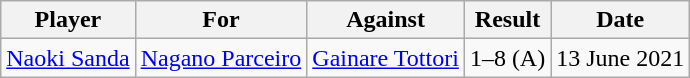<table class="wikitable">
<tr>
<th>Player</th>
<th>For</th>
<th>Against</th>
<th>Result</th>
<th>Date</th>
</tr>
<tr>
<td> <a href='#'>Naoki Sanda</a></td>
<td><a href='#'>Nagano Parceiro</a></td>
<td><a href='#'>Gainare Tottori</a></td>
<td>1–8 (A)</td>
<td>13 June 2021</td>
</tr>
</table>
